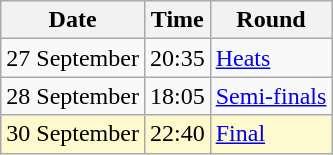<table class="wikitable">
<tr>
<th>Date</th>
<th>Time</th>
<th>Round</th>
</tr>
<tr>
<td>27 September</td>
<td>20:35</td>
<td><a href='#'>Heats</a></td>
</tr>
<tr>
<td>28 September</td>
<td>18:05</td>
<td><a href='#'>Semi-finals</a></td>
</tr>
<tr style=background:lemonchiffon>
<td>30 September</td>
<td>22:40</td>
<td><a href='#'>Final</a></td>
</tr>
</table>
